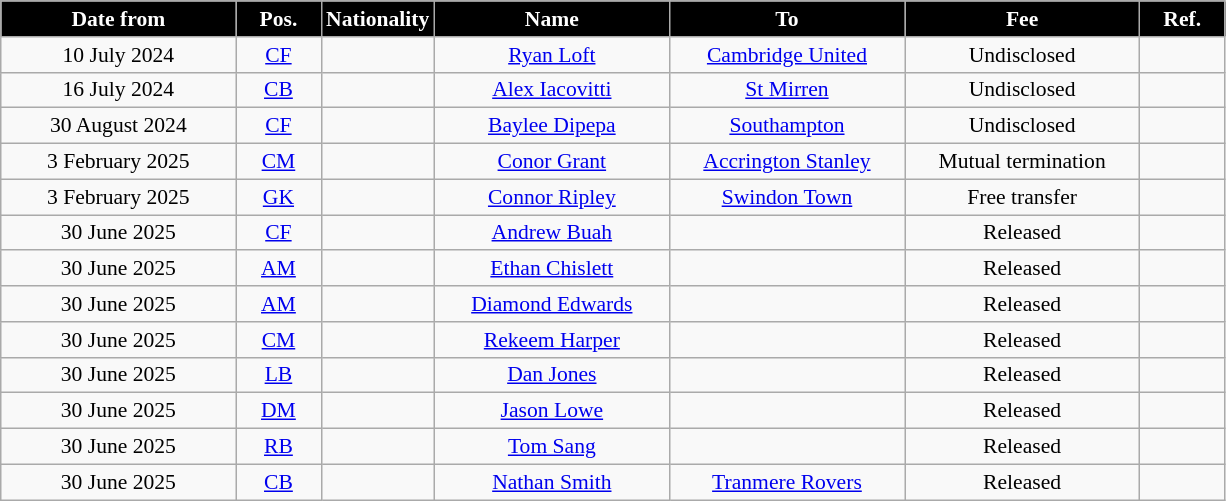<table class="wikitable"  style="text-align:center; font-size:90%; ">
<tr>
<th style="background:#000000; color:#FFFFFF; width:150px;">Date from</th>
<th style="background:#000000; color:#FFFFFF; width:50px;">Pos.</th>
<th style="background:#000000; color:#FFFFFF; width:50px;">Nationality</th>
<th style="background:#000000; color:#FFFFFF; width:150px;">Name</th>
<th style="background:#000000; color:#FFFFFF; width:150px;">To</th>
<th style="background:#000000; color:#FFFFFF; width:150px;">Fee</th>
<th style="background:#000000; color:#FFFFFF; width:50px;">Ref.</th>
</tr>
<tr>
<td>10 July 2024</td>
<td><a href='#'>CF</a></td>
<td></td>
<td><a href='#'>Ryan Loft</a></td>
<td><a href='#'>Cambridge United</a></td>
<td>Undisclosed</td>
<td></td>
</tr>
<tr>
<td>16 July 2024</td>
<td><a href='#'>CB</a></td>
<td></td>
<td><a href='#'>Alex Iacovitti</a></td>
<td> <a href='#'>St Mirren</a></td>
<td>Undisclosed</td>
<td></td>
</tr>
<tr>
<td>30 August 2024</td>
<td><a href='#'>CF</a></td>
<td></td>
<td><a href='#'>Baylee Dipepa</a></td>
<td><a href='#'>Southampton</a></td>
<td>Undisclosed</td>
<td></td>
</tr>
<tr>
<td>3 February 2025</td>
<td><a href='#'>CM</a></td>
<td></td>
<td><a href='#'>Conor Grant</a></td>
<td><a href='#'>Accrington Stanley</a></td>
<td>Mutual termination</td>
<td></td>
</tr>
<tr>
<td>3 February 2025</td>
<td><a href='#'>GK</a></td>
<td></td>
<td><a href='#'>Connor Ripley</a></td>
<td><a href='#'>Swindon Town</a></td>
<td>Free transfer</td>
<td></td>
</tr>
<tr>
<td>30 June 2025</td>
<td><a href='#'>CF</a></td>
<td></td>
<td><a href='#'>Andrew Buah</a></td>
<td></td>
<td>Released</td>
<td></td>
</tr>
<tr>
<td>30 June 2025</td>
<td><a href='#'>AM</a></td>
<td></td>
<td><a href='#'>Ethan Chislett</a></td>
<td></td>
<td>Released</td>
<td></td>
</tr>
<tr>
<td>30 June 2025</td>
<td><a href='#'>AM</a></td>
<td></td>
<td><a href='#'>Diamond Edwards</a></td>
<td></td>
<td>Released</td>
<td></td>
</tr>
<tr>
<td>30 June 2025</td>
<td><a href='#'>CM</a></td>
<td></td>
<td><a href='#'>Rekeem Harper</a></td>
<td></td>
<td>Released</td>
<td></td>
</tr>
<tr>
<td>30 June 2025</td>
<td><a href='#'>LB</a></td>
<td></td>
<td><a href='#'>Dan Jones</a></td>
<td></td>
<td>Released</td>
<td></td>
</tr>
<tr>
<td>30 June 2025</td>
<td><a href='#'>DM</a></td>
<td></td>
<td><a href='#'>Jason Lowe</a></td>
<td></td>
<td>Released</td>
<td></td>
</tr>
<tr>
<td>30 June 2025</td>
<td><a href='#'>RB</a></td>
<td></td>
<td><a href='#'>Tom Sang</a></td>
<td></td>
<td>Released</td>
<td></td>
</tr>
<tr>
<td>30 June 2025</td>
<td><a href='#'>CB</a></td>
<td></td>
<td><a href='#'>Nathan Smith</a></td>
<td><a href='#'>Tranmere Rovers</a></td>
<td>Released</td>
<td></td>
</tr>
</table>
